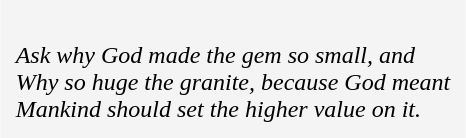<table cellpadding=10 border="0" align=center>
<tr>
<td bgcolor=#f4f4f4><br><em>Ask why God made the gem so small, and</em><br>
<em>Why so huge the granite, because God meant</em><br>
<em>Mankind should set the higher value on it.</em><br></td>
</tr>
</table>
